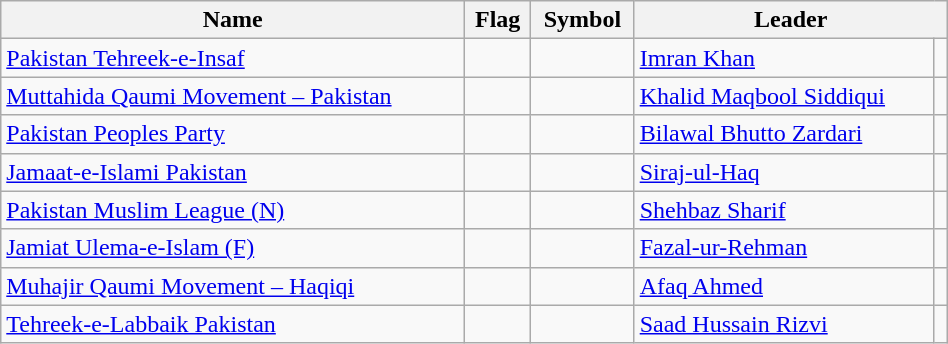<table class="wikitable sortable" style="width: 50%;">
<tr>
<th>Name</th>
<th>Flag</th>
<th>Symbol</th>
<th colspan="2">Leader</th>
</tr>
<tr>
<td><a href='#'>Pakistan Tehreek-e-Insaf</a></td>
<td></td>
<td></td>
<td><a href='#'>Imran Khan</a></td>
<td></td>
</tr>
<tr>
<td><a href='#'>Muttahida Qaumi Movement – Pakistan</a></td>
<td></td>
<td></td>
<td><a href='#'>Khalid Maqbool Siddiqui</a></td>
<td></td>
</tr>
<tr>
<td><a href='#'>Pakistan Peoples Party</a></td>
<td></td>
<td></td>
<td><a href='#'>Bilawal Bhutto Zardari</a></td>
<td></td>
</tr>
<tr>
<td><a href='#'>Jamaat-e-Islami Pakistan</a></td>
<td></td>
<td></td>
<td><a href='#'>Siraj-ul-Haq</a></td>
<td></td>
</tr>
<tr>
<td><a href='#'>Pakistan Muslim League (N)</a></td>
<td></td>
<td></td>
<td><a href='#'>Shehbaz Sharif</a></td>
<td></td>
</tr>
<tr>
<td><a href='#'>Jamiat Ulema-e-Islam (F)</a></td>
<td></td>
<td></td>
<td><a href='#'>Fazal-ur-Rehman</a></td>
<td></td>
</tr>
<tr>
<td><a href='#'>Muhajir Qaumi Movement – Haqiqi</a></td>
<td></td>
<td></td>
<td><a href='#'>Afaq Ahmed</a></td>
<td></td>
</tr>
<tr>
<td><a href='#'>Tehreek-e-Labbaik Pakistan</a></td>
<td></td>
<td></td>
<td><a href='#'>Saad Hussain Rizvi</a></td>
<td></td>
</tr>
</table>
